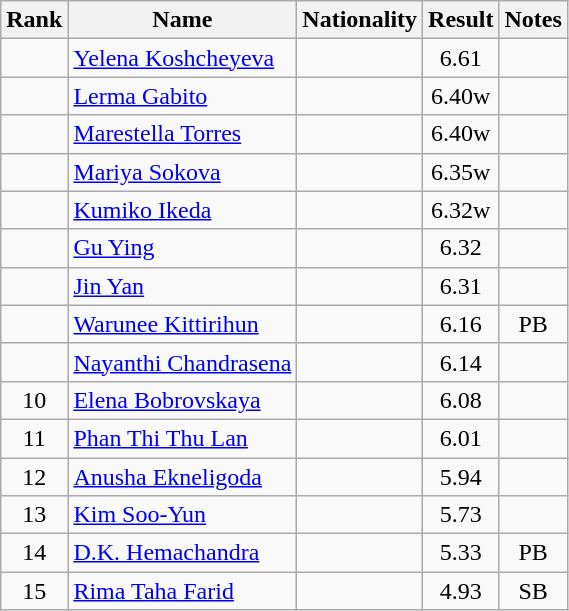<table class="wikitable sortable" style="text-align:center">
<tr>
<th>Rank</th>
<th>Name</th>
<th>Nationality</th>
<th>Result</th>
<th>Notes</th>
</tr>
<tr>
<td></td>
<td align=left><a href='#'>Yelena Koshcheyeva</a></td>
<td align=left></td>
<td>6.61</td>
<td></td>
</tr>
<tr>
<td></td>
<td align=left><a href='#'>Lerma Gabito</a></td>
<td align=left></td>
<td>6.40w</td>
<td></td>
</tr>
<tr>
<td></td>
<td align=left><a href='#'>Marestella Torres</a></td>
<td align=left></td>
<td>6.40w</td>
<td></td>
</tr>
<tr>
<td></td>
<td align=left><a href='#'>Mariya Sokova</a></td>
<td align=left></td>
<td>6.35w</td>
<td></td>
</tr>
<tr>
<td></td>
<td align=left><a href='#'>Kumiko Ikeda</a></td>
<td align=left></td>
<td>6.32w</td>
<td></td>
</tr>
<tr>
<td></td>
<td align=left><a href='#'>Gu Ying</a></td>
<td align=left></td>
<td>6.32</td>
<td></td>
</tr>
<tr>
<td></td>
<td align=left><a href='#'>Jin Yan</a></td>
<td align=left></td>
<td>6.31</td>
<td></td>
</tr>
<tr>
<td></td>
<td align=left><a href='#'>Warunee Kittirihun</a></td>
<td align=left></td>
<td>6.16</td>
<td>PB</td>
</tr>
<tr>
<td></td>
<td align=left><a href='#'>Nayanthi Chandrasena</a></td>
<td align=left></td>
<td>6.14</td>
<td></td>
</tr>
<tr>
<td>10</td>
<td align=left><a href='#'>Elena Bobrovskaya</a></td>
<td align=left></td>
<td>6.08</td>
<td></td>
</tr>
<tr>
<td>11</td>
<td align=left><a href='#'>Phan Thi Thu Lan</a></td>
<td align=left></td>
<td>6.01</td>
<td></td>
</tr>
<tr>
<td>12</td>
<td align=left><a href='#'>Anusha Ekneligoda</a></td>
<td align=left></td>
<td>5.94</td>
<td></td>
</tr>
<tr>
<td>13</td>
<td align=left><a href='#'>Kim Soo-Yun</a></td>
<td align=left></td>
<td>5.73</td>
<td></td>
</tr>
<tr>
<td>14</td>
<td align=left><a href='#'>D.K. Hemachandra</a></td>
<td align=left></td>
<td>5.33</td>
<td>PB</td>
</tr>
<tr>
<td>15</td>
<td align=left><a href='#'>Rima Taha Farid</a></td>
<td align=left></td>
<td>4.93</td>
<td>SB</td>
</tr>
</table>
